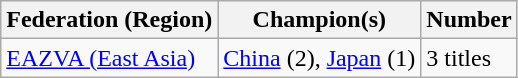<table class="wikitable">
<tr>
<th>Federation (Region)</th>
<th>Champion(s)</th>
<th>Number</th>
</tr>
<tr>
<td><a href='#'>EAZVA (East Asia)</a></td>
<td><a href='#'>China</a> (2), <a href='#'>Japan</a> (1)</td>
<td>3 titles</td>
</tr>
</table>
